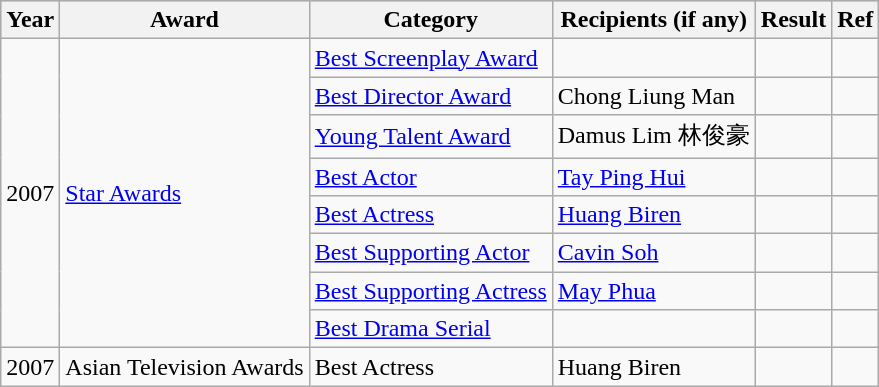<table class="wikitable sortable">
<tr style="background:#ccc; text-align:center;">
<th>Year</th>
<th>Award</th>
<th>Category</th>
<th>Recipients (if any)</th>
<th>Result</th>
<th>Ref</th>
</tr>
<tr>
<td rowspan="8">2007</td>
<td rowspan="8"><a href='#'>Star Awards</a></td>
<td><a href='#'>Best Screenplay Award</a></td>
<td></td>
<td></td>
<td></td>
</tr>
<tr>
<td><a href='#'>Best Director Award</a></td>
<td>Chong Liung Man</td>
<td></td>
<td></td>
</tr>
<tr>
<td><a href='#'>Young Talent Award</a></td>
<td>Damus Lim 林俊豪</td>
<td></td>
<td></td>
</tr>
<tr>
<td><a href='#'>Best Actor</a></td>
<td><a href='#'>Tay Ping Hui</a></td>
<td></td>
<td></td>
</tr>
<tr>
<td><a href='#'>Best Actress</a></td>
<td><a href='#'>Huang Biren</a></td>
<td></td>
<td></td>
</tr>
<tr>
<td><a href='#'>Best Supporting Actor</a></td>
<td><a href='#'>Cavin Soh</a></td>
<td></td>
<td></td>
</tr>
<tr>
<td><a href='#'>Best Supporting Actress</a></td>
<td><a href='#'>May Phua</a></td>
<td></td>
<td></td>
</tr>
<tr>
<td><a href='#'>Best Drama Serial</a></td>
<td></td>
<td></td>
<td></td>
</tr>
<tr>
<td>2007</td>
<td>Asian Television Awards</td>
<td>Best Actress</td>
<td>Huang Biren</td>
<td></td>
<td></td>
</tr>
</table>
